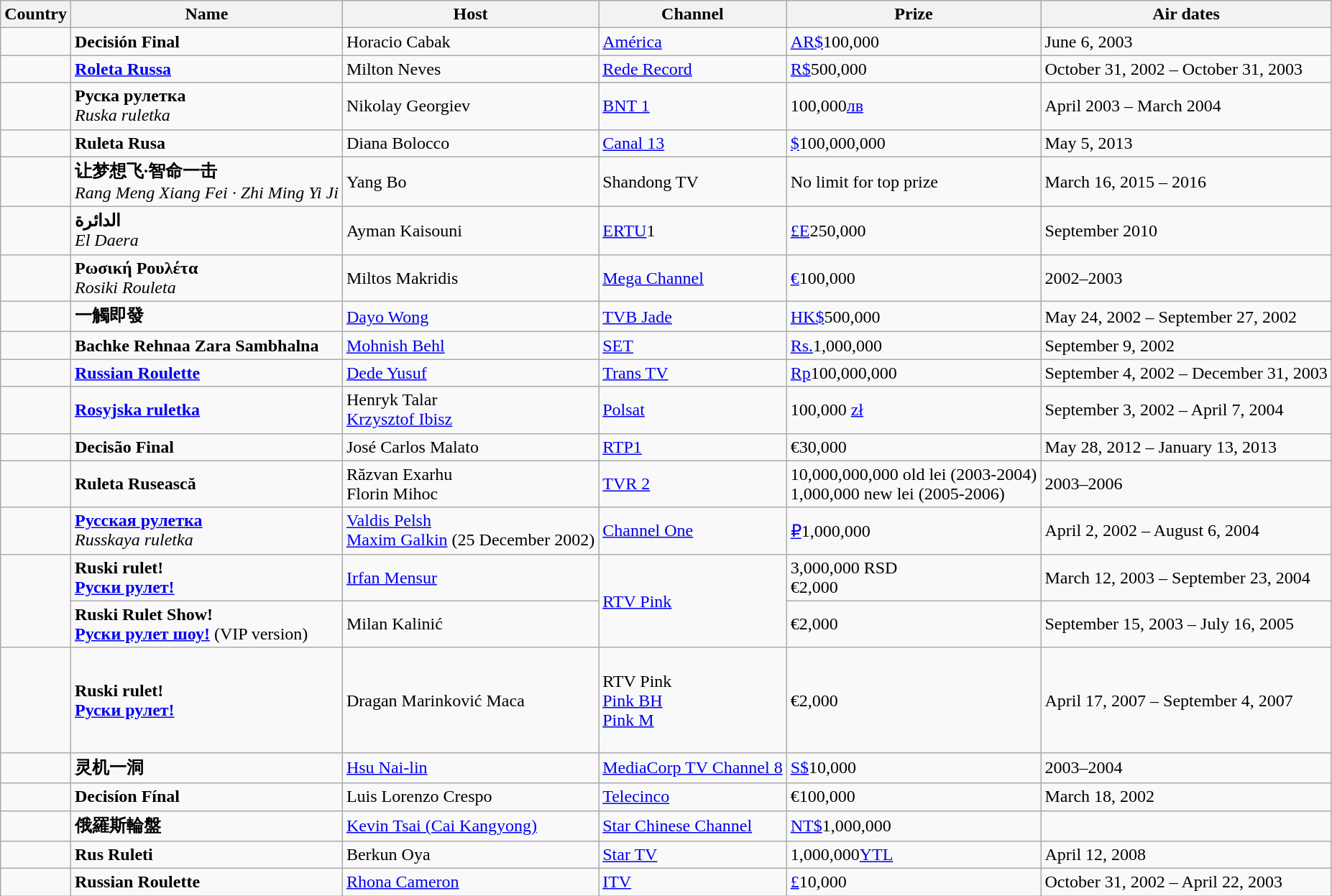<table class="wikitable">
<tr>
<th>Country</th>
<th>Name</th>
<th>Host</th>
<th>Channel</th>
<th>Prize</th>
<th>Air dates</th>
</tr>
<tr>
<td><strong></strong></td>
<td><strong>Decisión Final</strong></td>
<td>Horacio Cabak</td>
<td><a href='#'>América</a></td>
<td><a href='#'>AR$</a>100,000</td>
<td>June 6, 2003</td>
</tr>
<tr>
<td><strong></strong></td>
<td><strong><a href='#'>Roleta Russa</a></strong></td>
<td>Milton Neves</td>
<td><a href='#'>Rede Record</a></td>
<td><a href='#'>R$</a>500,000</td>
<td>October 31, 2002 – October 31, 2003</td>
</tr>
<tr>
<td><strong></strong></td>
<td><strong>Руска pулeткa</strong><br><em>Ruska ruletka</em></td>
<td>Nikolay Georgiev</td>
<td><a href='#'>BNT 1</a></td>
<td>100,000<a href='#'>лв</a></td>
<td>April 2003 – March 2004</td>
</tr>
<tr>
<td><strong></strong></td>
<td><strong>Ruleta Rusa</strong></td>
<td>Diana Bolocco</td>
<td><a href='#'>Canal 13</a></td>
<td><a href='#'>$</a>100,000,000</td>
<td>May 5, 2013</td>
</tr>
<tr>
<td><strong></strong></td>
<td><strong>让梦想飞·智命一击</strong><br><em>Rang Meng Xiang Fei · Zhi Ming Yi Ji</em></td>
<td>Yang Bo</td>
<td>Shandong TV</td>
<td>No limit for top prize</td>
<td>March 16, 2015 – 2016</td>
</tr>
<tr>
<td><strong></strong></td>
<td><strong>الدائرة</strong><br><em>El Daera</em></td>
<td>Ayman Kaisouni</td>
<td><a href='#'>ERTU</a>1</td>
<td><a href='#'>£E</a>250,000</td>
<td>September 2010</td>
</tr>
<tr>
<td><strong><br></strong></td>
<td><strong>Ρωσική Ρουλέτα</strong><br><em>Rosiki Rouleta</em></td>
<td>Miltos Makridis</td>
<td><a href='#'>Mega Channel</a></td>
<td><a href='#'>€</a>100,000</td>
<td>2002–2003</td>
</tr>
<tr>
<td><strong></strong></td>
<td><strong>一觸即發</strong></td>
<td><a href='#'>Dayo Wong</a></td>
<td><a href='#'>TVB Jade</a></td>
<td><a href='#'>HK$</a>500,000</td>
<td>May 24, 2002 – September 27, 2002</td>
</tr>
<tr>
<td><strong></strong></td>
<td><strong>Bachke Rehnaa Zara Sambhalna</strong></td>
<td><a href='#'>Mohnish Behl</a></td>
<td><a href='#'>SET</a></td>
<td><a href='#'>Rs.</a>1,000,000</td>
<td>September 9, 2002</td>
</tr>
<tr>
<td><strong></strong></td>
<td><strong><a href='#'>Russian Roulette</a></strong></td>
<td><a href='#'>Dede Yusuf</a></td>
<td><a href='#'>Trans TV</a></td>
<td><a href='#'>Rp</a>100,000,000</td>
<td>September 4, 2002 – December 31, 2003</td>
</tr>
<tr>
<td><br><strong></strong></td>
<td><strong><a href='#'>Rosyjska ruletka</a></strong></td>
<td>Henryk Talar<br><a href='#'>Krzysztof Ibisz</a></td>
<td><a href='#'>Polsat</a></td>
<td>100,000 <a href='#'>zł</a></td>
<td>September 3, 2002 – April 7, 2004</td>
</tr>
<tr>
<td><strong></strong></td>
<td><strong>Decisão Final</strong></td>
<td>José Carlos Malato</td>
<td><a href='#'>RTP1</a></td>
<td>€30,000</td>
<td>May 28, 2012 – January 13, 2013</td>
</tr>
<tr>
<td><strong></strong></td>
<td><strong>Ruleta Rusească</strong></td>
<td>Răzvan Exarhu<br>Florin Mihoc</td>
<td><a href='#'>TVR 2</a></td>
<td>10,000,000,000 old lei (2003-2004) <br>1,000,000 new lei (2005-2006)</td>
<td>2003–2006</td>
</tr>
<tr>
<td><strong></strong></td>
<td><strong> <a href='#'>Русская рулетка</a></strong><br><em>Russkaya ruletka</em></td>
<td><a href='#'>Valdis Pelsh</a><br><a href='#'>Maxim Galkin</a> (25 December 2002)</td>
<td><a href='#'>Channel One</a></td>
<td><a href='#'>₽</a>1,000,000</td>
<td>April 2, 2002 – August 6, 2004</td>
</tr>
<tr>
<td rowspan=2><strong></strong></td>
<td><strong>Ruski rulet!</strong><br><strong><a href='#'>Руски рулет!</a></strong></td>
<td><a href='#'>Irfan Mensur</a></td>
<td rowspan=2><a href='#'>RTV Pink</a></td>
<td>3,000,000 RSD<br>€2,000</td>
<td>March 12, 2003 – September 23, 2004</td>
</tr>
<tr>
<td><strong>Ruski Rulet Show!</strong><br><strong><a href='#'>Руски рулет шоу!</a></strong> (VIP version)</td>
<td>Milan Kalinić</td>
<td>€2,000</td>
<td>September 15, 2003 – July 16, 2005</td>
</tr>
<tr>
<td><strong><br><br><br><br><br></strong></td>
<td><strong>Ruski rulet!</strong><br><strong><a href='#'>Руски рулет!</a></strong></td>
<td>Dragan Marinković Maca</td>
<td>RTV Pink<br><a href='#'>Pink BH</a><br><a href='#'>Pink M</a></td>
<td>€2,000</td>
<td>April 17, 2007 – September 4, 2007</td>
</tr>
<tr>
<td><strong></strong></td>
<td><strong>灵机一洞</strong></td>
<td><a href='#'>Hsu Nai-lin</a></td>
<td><a href='#'>MediaCorp TV Channel 8</a></td>
<td><a href='#'>S$</a>10,000</td>
<td>2003–2004</td>
</tr>
<tr>
<td><strong></strong></td>
<td><strong>Decisíon Fínal</strong></td>
<td>Luis Lorenzo Crespo</td>
<td><a href='#'>Telecinco</a></td>
<td>€100,000</td>
<td>March 18, 2002</td>
</tr>
<tr>
<td><strong></strong></td>
<td><strong>俄羅斯輪盤</strong></td>
<td><a href='#'>Kevin Tsai (Cai Kangyong)</a></td>
<td><a href='#'>Star Chinese Channel</a></td>
<td><a href='#'>NT$</a>1,000,000</td>
<td></td>
</tr>
<tr>
<td><strong></strong></td>
<td><strong>Rus Ruleti</strong></td>
<td>Berkun Oya</td>
<td><a href='#'>Star TV</a></td>
<td>1,000,000<a href='#'>YTL</a></td>
<td>April 12, 2008</td>
</tr>
<tr>
<td><strong></strong></td>
<td><strong>Russian Roulette</strong></td>
<td><a href='#'>Rhona Cameron</a></td>
<td><a href='#'>ITV</a></td>
<td><a href='#'>£</a>10,000</td>
<td>October 31, 2002 – April 22, 2003</td>
</tr>
</table>
